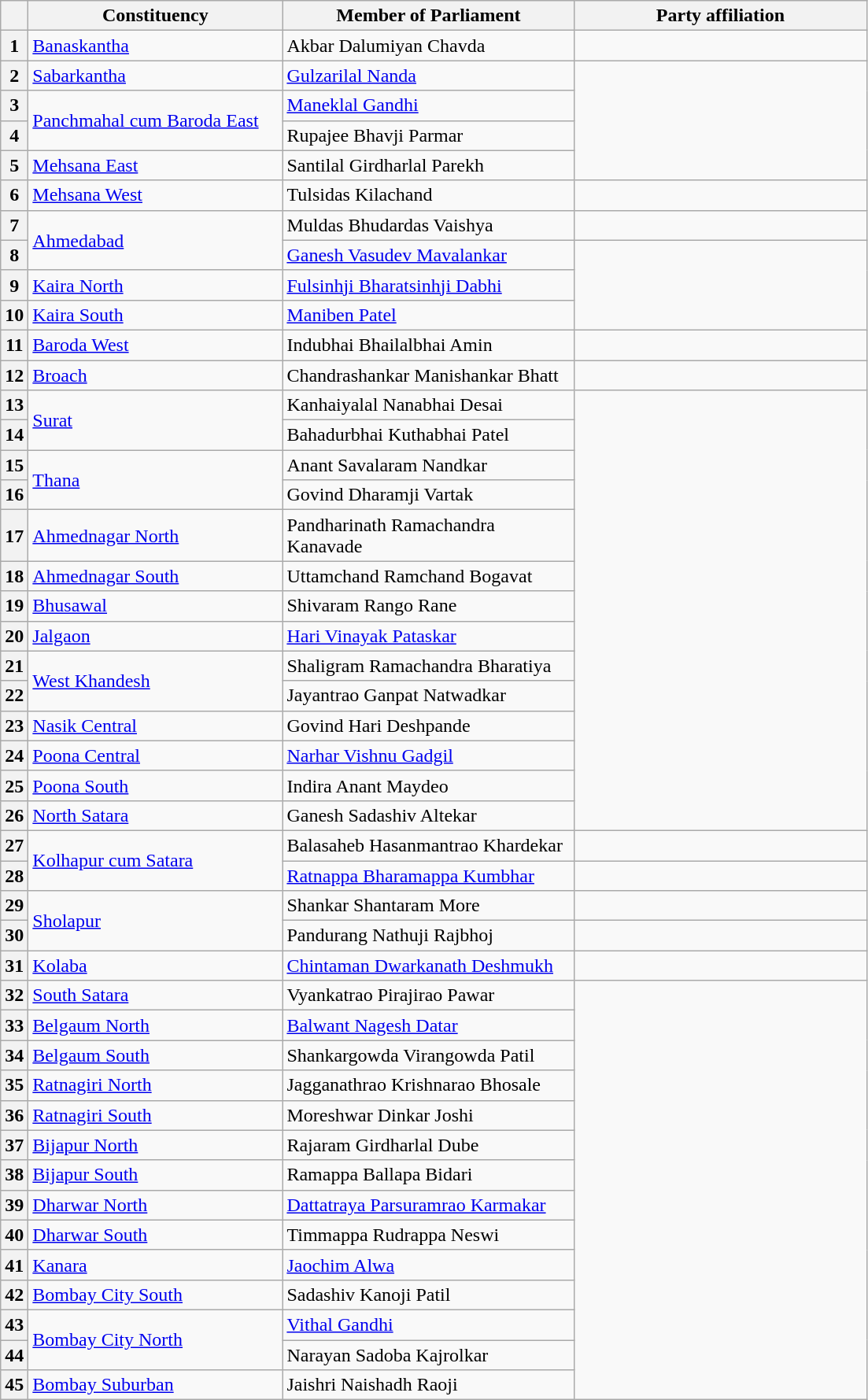<table class="wikitable sortable">
<tr style="text-align:center;">
<th></th>
<th style="width:13em">Constituency</th>
<th style="width:15em">Member of Parliament</th>
<th colspan="2" style="width:15em">Party affiliation</th>
</tr>
<tr>
<th>1</th>
<td><a href='#'>Banaskantha</a></td>
<td>Akbar Dalumiyan Chavda</td>
<td></td>
</tr>
<tr>
<th>2</th>
<td><a href='#'>Sabarkantha</a></td>
<td><a href='#'>Gulzarilal Nanda</a></td>
</tr>
<tr>
<th>3</th>
<td rowspan=2><a href='#'>Panchmahal cum Baroda East</a></td>
<td><a href='#'>Maneklal Gandhi</a></td>
</tr>
<tr>
<th>4</th>
<td>Rupajee Bhavji Parmar</td>
</tr>
<tr>
<th>5</th>
<td><a href='#'>Mehsana East</a></td>
<td>Santilal Girdharlal Parekh</td>
</tr>
<tr>
<th>6</th>
<td><a href='#'>Mehsana West</a></td>
<td>Tulsidas Kilachand</td>
<td></td>
</tr>
<tr>
<th>7</th>
<td rowspan=2><a href='#'>Ahmedabad</a></td>
<td>Muldas Bhudardas Vaishya</td>
<td></td>
</tr>
<tr>
<th>8</th>
<td><a href='#'>Ganesh Vasudev Mavalankar</a></td>
</tr>
<tr>
<th>9</th>
<td><a href='#'>Kaira North</a></td>
<td><a href='#'>Fulsinhji Bharatsinhji Dabhi</a></td>
</tr>
<tr>
<th>10</th>
<td><a href='#'>Kaira South</a></td>
<td><a href='#'>Maniben Patel</a></td>
</tr>
<tr>
<th>11</th>
<td><a href='#'>Baroda West</a></td>
<td>Indubhai Bhailalbhai Amin</td>
<td></td>
</tr>
<tr>
<th>12</th>
<td><a href='#'>Broach</a></td>
<td>Chandrashankar Manishankar Bhatt</td>
<td></td>
</tr>
<tr>
<th>13</th>
<td rowspan=2><a href='#'>Surat</a></td>
<td>Kanhaiyalal Nanabhai Desai</td>
</tr>
<tr>
<th>14</th>
<td>Bahadurbhai Kuthabhai Patel</td>
</tr>
<tr>
<th>15</th>
<td rowspan=2><a href='#'>Thana</a></td>
<td>Anant Savalaram Nandkar</td>
</tr>
<tr>
<th>16</th>
<td>Govind Dharamji Vartak</td>
</tr>
<tr>
<th>17</th>
<td><a href='#'>Ahmednagar North</a></td>
<td>Pandharinath Ramachandra Kanavade</td>
</tr>
<tr>
<th>18</th>
<td><a href='#'>Ahmednagar South</a></td>
<td>Uttamchand Ramchand Bogavat</td>
</tr>
<tr>
<th>19</th>
<td><a href='#'>Bhusawal</a></td>
<td>Shivaram Rango Rane</td>
</tr>
<tr>
<th>20</th>
<td><a href='#'>Jalgaon</a></td>
<td><a href='#'>Hari Vinayak Pataskar</a></td>
</tr>
<tr>
<th>21</th>
<td rowspan=2><a href='#'>West Khandesh</a></td>
<td>Shaligram Ramachandra Bharatiya</td>
</tr>
<tr>
<th>22</th>
<td>Jayantrao Ganpat Natwadkar</td>
</tr>
<tr>
<th>23</th>
<td><a href='#'>Nasik Central</a></td>
<td>Govind Hari Deshpande</td>
</tr>
<tr>
<th>24</th>
<td><a href='#'>Poona Central</a></td>
<td><a href='#'>Narhar Vishnu Gadgil</a></td>
</tr>
<tr>
<th>25</th>
<td><a href='#'>Poona South</a></td>
<td>Indira Anant Maydeo</td>
</tr>
<tr>
<th>26</th>
<td><a href='#'>North Satara</a></td>
<td>Ganesh Sadashiv Altekar</td>
</tr>
<tr>
<th>27</th>
<td rowspan=2><a href='#'>Kolhapur cum Satara</a></td>
<td>Balasaheb Hasanmantrao Khardekar</td>
<td></td>
</tr>
<tr>
<th>28</th>
<td><a href='#'>Ratnappa Bharamappa Kumbhar</a></td>
<td></td>
</tr>
<tr>
<th>29</th>
<td rowspan=2><a href='#'>Sholapur</a></td>
<td>Shankar Shantaram More</td>
<td></td>
</tr>
<tr>
<th>30</th>
<td>Pandurang Nathuji Rajbhoj</td>
<td></td>
</tr>
<tr>
<th>31</th>
<td><a href='#'>Kolaba</a></td>
<td><a href='#'>Chintaman Dwarkanath Deshmukh</a></td>
<td></td>
</tr>
<tr>
<th>32</th>
<td><a href='#'>South Satara</a></td>
<td>Vyankatrao Pirajirao Pawar</td>
</tr>
<tr>
<th>33</th>
<td><a href='#'>Belgaum North</a></td>
<td><a href='#'>Balwant Nagesh Datar</a></td>
</tr>
<tr>
<th>34</th>
<td><a href='#'>Belgaum South</a></td>
<td>Shankargowda Virangowda Patil</td>
</tr>
<tr>
<th>35</th>
<td><a href='#'>Ratnagiri North</a></td>
<td>Jagganathrao Krishnarao Bhosale</td>
</tr>
<tr>
<th>36</th>
<td><a href='#'>Ratnagiri South</a></td>
<td>Moreshwar Dinkar Joshi</td>
</tr>
<tr>
<th>37</th>
<td><a href='#'>Bijapur North</a></td>
<td>Rajaram Girdharlal Dube</td>
</tr>
<tr>
<th>38</th>
<td><a href='#'>Bijapur South</a></td>
<td>Ramappa Ballapa Bidari</td>
</tr>
<tr>
<th>39</th>
<td><a href='#'>Dharwar North</a></td>
<td><a href='#'>Dattatraya Parsuramrao Karmakar</a></td>
</tr>
<tr>
<th>40</th>
<td><a href='#'>Dharwar South</a></td>
<td>Timmappa Rudrappa Neswi</td>
</tr>
<tr>
<th>41</th>
<td><a href='#'>Kanara</a></td>
<td><a href='#'>Jaochim Alwa</a></td>
</tr>
<tr>
<th>42</th>
<td><a href='#'>Bombay City South</a></td>
<td>Sadashiv Kanoji Patil</td>
</tr>
<tr>
<th>43</th>
<td rowspan=2><a href='#'>Bombay City North</a></td>
<td><a href='#'>Vithal Gandhi</a></td>
</tr>
<tr>
<th>44</th>
<td>Narayan Sadoba Kajrolkar</td>
</tr>
<tr>
<th>45</th>
<td><a href='#'>Bombay Suburban</a></td>
<td>Jaishri Naishadh Raoji</td>
</tr>
</table>
